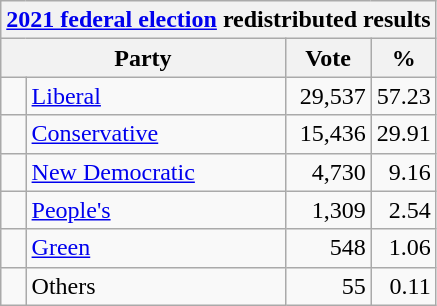<table class="wikitable">
<tr>
<th colspan="4"><a href='#'>2021 federal election</a> redistributed results</th>
</tr>
<tr>
<th bgcolor="#DDDDFF" width="130px" colspan="2">Party</th>
<th bgcolor="#DDDDFF" width="50px">Vote</th>
<th bgcolor="#DDDDFF" width="30px">%</th>
</tr>
<tr>
<td> </td>
<td><a href='#'>Liberal</a></td>
<td align=right>29,537</td>
<td align=right>57.23</td>
</tr>
<tr>
<td> </td>
<td><a href='#'>Conservative</a></td>
<td align=right>15,436</td>
<td align=right>29.91</td>
</tr>
<tr>
<td> </td>
<td><a href='#'>New Democratic</a></td>
<td align=right>4,730</td>
<td align=right>9.16</td>
</tr>
<tr>
<td> </td>
<td><a href='#'>People's</a></td>
<td align=right>1,309</td>
<td align=right>2.54</td>
</tr>
<tr>
<td> </td>
<td><a href='#'>Green</a></td>
<td align=right>548</td>
<td align=right>1.06</td>
</tr>
<tr>
<td> </td>
<td>Others</td>
<td align=right>55</td>
<td align=right>0.11</td>
</tr>
</table>
